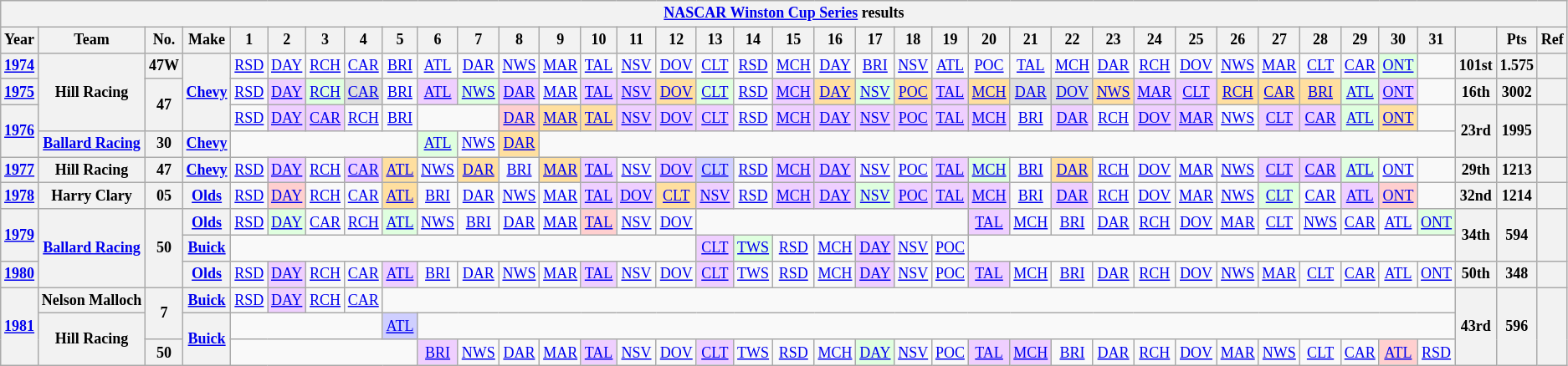<table class="wikitable" style="text-align:center; font-size:75%">
<tr>
<th colspan=40><a href='#'>NASCAR Winston Cup Series</a> results</th>
</tr>
<tr>
<th>Year</th>
<th>Team</th>
<th>No.</th>
<th>Make</th>
<th>1</th>
<th>2</th>
<th>3</th>
<th>4</th>
<th>5</th>
<th>6</th>
<th>7</th>
<th>8</th>
<th>9</th>
<th>10</th>
<th>11</th>
<th>12</th>
<th>13</th>
<th>14</th>
<th>15</th>
<th>16</th>
<th>17</th>
<th>18</th>
<th>19</th>
<th>20</th>
<th>21</th>
<th>22</th>
<th>23</th>
<th>24</th>
<th>25</th>
<th>26</th>
<th>27</th>
<th>28</th>
<th>29</th>
<th>30</th>
<th>31</th>
<th></th>
<th>Pts</th>
<th>Ref</th>
</tr>
<tr>
<th><a href='#'>1974</a></th>
<th rowspan=3>Hill Racing</th>
<th>47W</th>
<th rowspan=3><a href='#'>Chevy</a></th>
<td><a href='#'>RSD</a></td>
<td><a href='#'>DAY</a></td>
<td><a href='#'>RCH</a></td>
<td><a href='#'>CAR</a></td>
<td><a href='#'>BRI</a></td>
<td><a href='#'>ATL</a></td>
<td><a href='#'>DAR</a></td>
<td><a href='#'>NWS</a></td>
<td><a href='#'>MAR</a></td>
<td><a href='#'>TAL</a></td>
<td><a href='#'>NSV</a></td>
<td><a href='#'>DOV</a></td>
<td><a href='#'>CLT</a></td>
<td><a href='#'>RSD</a></td>
<td><a href='#'>MCH</a></td>
<td><a href='#'>DAY</a></td>
<td><a href='#'>BRI</a></td>
<td><a href='#'>NSV</a></td>
<td><a href='#'>ATL</a></td>
<td><a href='#'>POC</a></td>
<td><a href='#'>TAL</a></td>
<td><a href='#'>MCH</a></td>
<td><a href='#'>DAR</a></td>
<td><a href='#'>RCH</a></td>
<td><a href='#'>DOV</a></td>
<td><a href='#'>NWS</a></td>
<td><a href='#'>MAR</a></td>
<td><a href='#'>CLT</a></td>
<td><a href='#'>CAR</a></td>
<td style="background:#DFFFDF;"><a href='#'>ONT</a><br></td>
<td></td>
<th>101st</th>
<th>1.575</th>
<th></th>
</tr>
<tr>
<th><a href='#'>1975</a></th>
<th rowspan=2>47</th>
<td><a href='#'>RSD</a></td>
<td style="background:#EFCFFF;"><a href='#'>DAY</a><br></td>
<td style="background:#DFFFDF;"><a href='#'>RCH</a><br></td>
<td style="background:#DFDFDF;"><a href='#'>CAR</a><br></td>
<td><a href='#'>BRI</a></td>
<td style="background:#EFCFFF;"><a href='#'>ATL</a><br></td>
<td style="background:#DFFFDF;"><a href='#'>NWS</a><br></td>
<td style="background:#EFCFFF;"><a href='#'>DAR</a><br></td>
<td><a href='#'>MAR</a></td>
<td style="background:#EFCFFF;"><a href='#'>TAL</a><br></td>
<td style="background:#EFCFFF;"><a href='#'>NSV</a><br></td>
<td style="background:#FFDF9F;"><a href='#'>DOV</a><br></td>
<td style="background:#DFFFDF;"><a href='#'>CLT</a><br></td>
<td><a href='#'>RSD</a></td>
<td style="background:#EFCFFF;"><a href='#'>MCH</a><br></td>
<td style="background:#FFDF9F;"><a href='#'>DAY</a><br></td>
<td style="background:#DFFFDF;"><a href='#'>NSV</a><br></td>
<td style="background:#FFDF9F;"><a href='#'>POC</a><br></td>
<td style="background:#EFCFFF;"><a href='#'>TAL</a><br></td>
<td style="background:#FFDF9F;"><a href='#'>MCH</a><br></td>
<td style="background:#DFDFDF;"><a href='#'>DAR</a><br></td>
<td style="background:#DFDFDF;"><a href='#'>DOV</a><br></td>
<td style="background:#FFDF9F;"><a href='#'>NWS</a><br></td>
<td style="background:#EFCFFF;"><a href='#'>MAR</a><br></td>
<td style="background:#EFCFFF;"><a href='#'>CLT</a><br></td>
<td style="background:#FFDF9F;"><a href='#'>RCH</a><br></td>
<td style="background:#FFDF9F;"><a href='#'>CAR</a><br></td>
<td style="background:#FFDF9F;"><a href='#'>BRI</a><br></td>
<td style="background:#DFFFDF;"><a href='#'>ATL</a><br></td>
<td style="background:#EFCFFF;"><a href='#'>ONT</a><br></td>
<td></td>
<th>16th</th>
<th>3002</th>
<th></th>
</tr>
<tr>
<th rowspan=2><a href='#'>1976</a></th>
<td><a href='#'>RSD</a></td>
<td style="background:#EFCFFF;"><a href='#'>DAY</a><br></td>
<td style="background:#EFCFFF;"><a href='#'>CAR</a><br></td>
<td><a href='#'>RCH</a></td>
<td><a href='#'>BRI</a></td>
<td colspan=2></td>
<td style="background:#FFCFCF;"><a href='#'>DAR</a><br></td>
<td style="background:#FFDF9F;"><a href='#'>MAR</a><br></td>
<td style="background:#FFDF9F;"><a href='#'>TAL</a><br></td>
<td style="background:#EFCFFF;"><a href='#'>NSV</a><br></td>
<td style="background:#EFCFFF;"><a href='#'>DOV</a><br></td>
<td style="background:#EFCFFF;"><a href='#'>CLT</a><br></td>
<td><a href='#'>RSD</a></td>
<td style="background:#EFCFFF;"><a href='#'>MCH</a><br></td>
<td style="background:#EFCFFF;"><a href='#'>DAY</a><br></td>
<td style="background:#EFCFFF;"><a href='#'>NSV</a><br></td>
<td style="background:#EFCFFF;"><a href='#'>POC</a><br></td>
<td style="background:#EFCFFF;"><a href='#'>TAL</a><br></td>
<td style="background:#EFCFFF;"><a href='#'>MCH</a><br></td>
<td><a href='#'>BRI</a></td>
<td style="background:#EFCFFF;"><a href='#'>DAR</a><br></td>
<td><a href='#'>RCH</a></td>
<td style="background:#EFCFFF;"><a href='#'>DOV</a><br></td>
<td style="background:#EFCFFF;"><a href='#'>MAR</a><br></td>
<td><a href='#'>NWS</a></td>
<td style="background:#EFCFFF;"><a href='#'>CLT</a><br></td>
<td style="background:#EFCFFF;"><a href='#'>CAR</a><br></td>
<td style="background:#DFFFDF;"><a href='#'>ATL</a><br></td>
<td style="background:#FFDF9F;"><a href='#'>ONT</a><br></td>
<td></td>
<th rowspan=2>23rd</th>
<th rowspan=2>1995</th>
<th rowspan=2></th>
</tr>
<tr>
<th><a href='#'>Ballard Racing</a></th>
<th>30</th>
<th><a href='#'>Chevy</a></th>
<td colspan=5></td>
<td style="background:#DFFFDF;"><a href='#'>ATL</a><br></td>
<td><a href='#'>NWS</a></td>
<td style="background:#FFDF9F;"><a href='#'>DAR</a><br></td>
<td colspan=23></td>
</tr>
<tr>
<th><a href='#'>1977</a></th>
<th>Hill Racing</th>
<th>47</th>
<th><a href='#'>Chevy</a></th>
<td><a href='#'>RSD</a></td>
<td style="background:#EFCFFF;"><a href='#'>DAY</a><br></td>
<td><a href='#'>RCH</a></td>
<td style="background:#EFCFFF;"><a href='#'>CAR</a><br></td>
<td style="background:#FFDF9F;"><a href='#'>ATL</a><br></td>
<td><a href='#'>NWS</a></td>
<td style="background:#FFDF9F;"><a href='#'>DAR</a><br></td>
<td><a href='#'>BRI</a></td>
<td style="background:#FFDF9F;"><a href='#'>MAR</a><br></td>
<td style="background:#EFCFFF;"><a href='#'>TAL</a><br></td>
<td><a href='#'>NSV</a></td>
<td style="background:#EFCFFF;"><a href='#'>DOV</a><br></td>
<td style="background:#CFCFFF;"><a href='#'>CLT</a><br></td>
<td><a href='#'>RSD</a></td>
<td style="background:#EFCFFF;"><a href='#'>MCH</a><br></td>
<td style="background:#EFCFFF;"><a href='#'>DAY</a><br></td>
<td><a href='#'>NSV</a></td>
<td><a href='#'>POC</a></td>
<td style="background:#EFCFFF;"><a href='#'>TAL</a><br></td>
<td style="background:#DFFFDF;"><a href='#'>MCH</a><br></td>
<td><a href='#'>BRI</a></td>
<td style="background:#FFDF9F;"><a href='#'>DAR</a><br></td>
<td><a href='#'>RCH</a></td>
<td><a href='#'>DOV</a></td>
<td><a href='#'>MAR</a></td>
<td><a href='#'>NWS</a></td>
<td style="background:#EFCFFF;"><a href='#'>CLT</a><br></td>
<td style="background:#EFCFFF;"><a href='#'>CAR</a><br></td>
<td style="background:#DFFFDF;"><a href='#'>ATL</a><br></td>
<td><a href='#'>ONT</a></td>
<td></td>
<th>29th</th>
<th>1213</th>
<th></th>
</tr>
<tr>
<th><a href='#'>1978</a></th>
<th>Harry Clary</th>
<th>05</th>
<th><a href='#'>Olds</a></th>
<td><a href='#'>RSD</a></td>
<td style="background:#FFCFCF;"><a href='#'>DAY</a><br></td>
<td><a href='#'>RCH</a></td>
<td><a href='#'>CAR</a></td>
<td style="background:#FFDF9F;"><a href='#'>ATL</a><br></td>
<td><a href='#'>BRI</a></td>
<td><a href='#'>DAR</a></td>
<td><a href='#'>NWS</a></td>
<td><a href='#'>MAR</a></td>
<td style="background:#EFCFFF;"><a href='#'>TAL</a><br></td>
<td style="background:#EFCFFF;"><a href='#'>DOV</a><br></td>
<td style="background:#FFDF9F;"><a href='#'>CLT</a><br></td>
<td style="background:#EFCFFF;"><a href='#'>NSV</a><br></td>
<td><a href='#'>RSD</a></td>
<td style="background:#EFCFFF;"><a href='#'>MCH</a><br></td>
<td style="background:#EFCFFF;"><a href='#'>DAY</a><br></td>
<td style="background:#DFFFDF;"><a href='#'>NSV</a><br></td>
<td style="background:#EFCFFF;"><a href='#'>POC</a><br></td>
<td style="background:#EFCFFF;"><a href='#'>TAL</a><br></td>
<td style="background:#EFCFFF;"><a href='#'>MCH</a><br></td>
<td><a href='#'>BRI</a></td>
<td style="background:#EFCFFF;"><a href='#'>DAR</a><br></td>
<td><a href='#'>RCH</a></td>
<td><a href='#'>DOV</a></td>
<td><a href='#'>MAR</a></td>
<td><a href='#'>NWS</a></td>
<td style="background:#DFFFDF;"><a href='#'>CLT</a><br></td>
<td><a href='#'>CAR</a></td>
<td style="background:#EFCFFF;"><a href='#'>ATL</a><br></td>
<td style="background:#FFCFCF;"><a href='#'>ONT</a><br></td>
<td></td>
<th>32nd</th>
<th>1214</th>
<th></th>
</tr>
<tr>
<th rowspan=2><a href='#'>1979</a></th>
<th rowspan=3><a href='#'>Ballard Racing</a></th>
<th rowspan=3>50</th>
<th><a href='#'>Olds</a></th>
<td><a href='#'>RSD</a></td>
<td style="background:#DFFFDF;"><a href='#'>DAY</a><br></td>
<td><a href='#'>CAR</a></td>
<td><a href='#'>RCH</a></td>
<td style="background:#DFFFDF;"><a href='#'>ATL</a><br></td>
<td><a href='#'>NWS</a></td>
<td><a href='#'>BRI</a></td>
<td><a href='#'>DAR</a></td>
<td><a href='#'>MAR</a></td>
<td style="background:#FFCFCF;"><a href='#'>TAL</a><br></td>
<td><a href='#'>NSV</a></td>
<td><a href='#'>DOV</a></td>
<td colspan=7></td>
<td style="background:#EFCFFF;"><a href='#'>TAL</a><br></td>
<td><a href='#'>MCH</a></td>
<td><a href='#'>BRI</a></td>
<td><a href='#'>DAR</a></td>
<td><a href='#'>RCH</a></td>
<td><a href='#'>DOV</a></td>
<td><a href='#'>MAR</a></td>
<td><a href='#'>CLT</a></td>
<td><a href='#'>NWS</a></td>
<td><a href='#'>CAR</a></td>
<td><a href='#'>ATL</a></td>
<td style="background:#DFFFDF;"><a href='#'>ONT</a><br></td>
<th rowspan=2>34th</th>
<th rowspan=2>594</th>
<th rowspan=2></th>
</tr>
<tr>
<th><a href='#'>Buick</a></th>
<td colspan=12></td>
<td style="background:#EFCFFF;"><a href='#'>CLT</a><br></td>
<td style="background:#DFFFDF;"><a href='#'>TWS</a><br></td>
<td><a href='#'>RSD</a></td>
<td><a href='#'>MCH</a></td>
<td style="background:#EFCFFF;"><a href='#'>DAY</a><br></td>
<td><a href='#'>NSV</a></td>
<td><a href='#'>POC</a></td>
<td colspan=12></td>
</tr>
<tr>
<th><a href='#'>1980</a></th>
<th><a href='#'>Olds</a></th>
<td><a href='#'>RSD</a></td>
<td style="background:#EFCFFF;"><a href='#'>DAY</a><br></td>
<td><a href='#'>RCH</a></td>
<td><a href='#'>CAR</a></td>
<td style="background:#EFCFFF;"><a href='#'>ATL</a><br></td>
<td><a href='#'>BRI</a></td>
<td><a href='#'>DAR</a></td>
<td><a href='#'>NWS</a></td>
<td><a href='#'>MAR</a></td>
<td style="background:#EFCFFF;"><a href='#'>TAL</a><br></td>
<td><a href='#'>NSV</a></td>
<td><a href='#'>DOV</a></td>
<td style="background:#EFCFFF;"><a href='#'>CLT</a><br></td>
<td><a href='#'>TWS</a></td>
<td><a href='#'>RSD</a></td>
<td><a href='#'>MCH</a></td>
<td style="background:#EFCFFF;"><a href='#'>DAY</a><br></td>
<td><a href='#'>NSV</a></td>
<td><a href='#'>POC</a></td>
<td style="background:#EFCFFF;"><a href='#'>TAL</a><br></td>
<td><a href='#'>MCH</a></td>
<td><a href='#'>BRI</a></td>
<td><a href='#'>DAR</a></td>
<td><a href='#'>RCH</a></td>
<td><a href='#'>DOV</a></td>
<td><a href='#'>NWS</a></td>
<td><a href='#'>MAR</a></td>
<td><a href='#'>CLT</a></td>
<td><a href='#'>CAR</a></td>
<td><a href='#'>ATL</a></td>
<td><a href='#'>ONT</a></td>
<th>50th</th>
<th>348</th>
<th></th>
</tr>
<tr>
<th rowspan=3><a href='#'>1981</a></th>
<th>Nelson Malloch</th>
<th rowspan=2>7</th>
<th><a href='#'>Buick</a></th>
<td><a href='#'>RSD</a></td>
<td style="background:#EFCFFF;"><a href='#'>DAY</a><br></td>
<td><a href='#'>RCH</a></td>
<td><a href='#'>CAR</a></td>
<td colspan=27></td>
<th rowspan=3>43rd</th>
<th rowspan=3>596</th>
<th rowspan=3></th>
</tr>
<tr>
<th rowspan=2>Hill Racing</th>
<th rowspan=2><a href='#'>Buick</a></th>
<td colspan=4></td>
<td style="background:#CFCFFF;"><a href='#'>ATL</a><br></td>
<td colspan=26></td>
</tr>
<tr>
<th>50</th>
<td colspan=5></td>
<td style="background:#EFCFFF;"><a href='#'>BRI</a><br></td>
<td><a href='#'>NWS</a></td>
<td><a href='#'>DAR</a></td>
<td><a href='#'>MAR</a></td>
<td style="background:#EFCFFF;"><a href='#'>TAL</a><br></td>
<td><a href='#'>NSV</a></td>
<td><a href='#'>DOV</a></td>
<td style="background:#EFCFFF;"><a href='#'>CLT</a><br></td>
<td><a href='#'>TWS</a></td>
<td><a href='#'>RSD</a></td>
<td><a href='#'>MCH</a></td>
<td style="background:#DFFFDF;"><a href='#'>DAY</a><br></td>
<td><a href='#'>NSV</a></td>
<td><a href='#'>POC</a></td>
<td style="background:#EFCFFF;"><a href='#'>TAL</a><br></td>
<td style="background:#EFCFFF;"><a href='#'>MCH</a><br></td>
<td><a href='#'>BRI</a></td>
<td><a href='#'>DAR</a></td>
<td><a href='#'>RCH</a></td>
<td><a href='#'>DOV</a></td>
<td><a href='#'>MAR</a></td>
<td><a href='#'>NWS</a></td>
<td><a href='#'>CLT</a></td>
<td><a href='#'>CAR</a></td>
<td style="background:#FFCFCF;"><a href='#'>ATL</a><br></td>
<td><a href='#'>RSD</a></td>
</tr>
</table>
